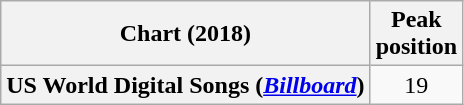<table class="wikitable sortable plainrowheaders" style="text-align:center;">
<tr>
<th>Chart (2018)</th>
<th>Peak<br>position</th>
</tr>
<tr>
<th scope="row">US World Digital Songs (<em><a href='#'>Billboard</a></em>)</th>
<td>19</td>
</tr>
</table>
